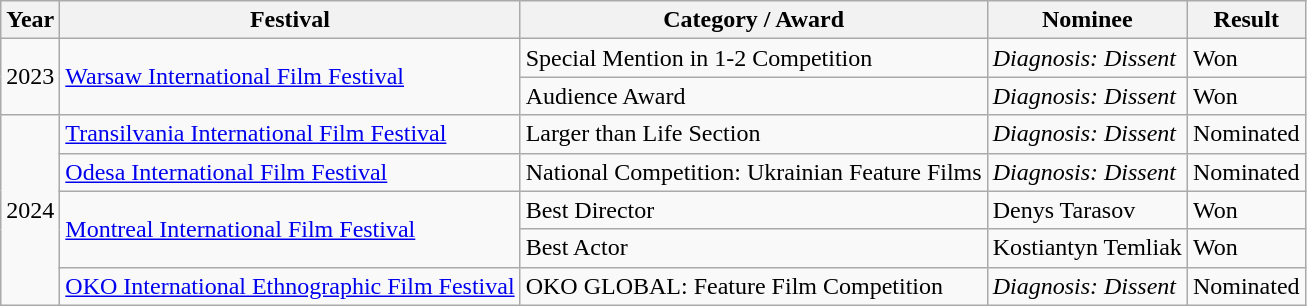<table class="wikitable">
<tr>
<th>Year</th>
<th>Festival</th>
<th>Category / Award</th>
<th>Nominee</th>
<th>Result</th>
</tr>
<tr>
<td rowspan="2">2023</td>
<td rowspan="2"><a href='#'>Warsaw International Film Festival</a></td>
<td>Special Mention in 1-2 Competition</td>
<td><em>Diagnosis: Dissent</em></td>
<td>Won</td>
</tr>
<tr>
<td>Audience Award</td>
<td><em>Diagnosis: Dissent</em></td>
<td>Won</td>
</tr>
<tr>
<td rowspan="5">2024</td>
<td><a href='#'>Transilvania International Film Festival</a></td>
<td>Larger than Life Section</td>
<td><em>Diagnosis: Dissent</em></td>
<td>Nominated</td>
</tr>
<tr>
<td><a href='#'>Odesa International Film Festival</a></td>
<td>National Competition: Ukrainian Feature Films</td>
<td><em>Diagnosis: Dissent</em></td>
<td>Nominated</td>
</tr>
<tr>
<td rowspan="2"><a href='#'>Montreal International Film Festival</a></td>
<td>Best Director</td>
<td>Denys Tarasov</td>
<td>Won</td>
</tr>
<tr>
<td>Best Actor</td>
<td>Kostiantyn Temliak</td>
<td>Won</td>
</tr>
<tr>
<td><a href='#'>OKO International Ethnographic Film Festival</a></td>
<td>OKO GLOBAL: Feature Film Competition</td>
<td><em>Diagnosis: Dissent</em></td>
<td>Nominated</td>
</tr>
</table>
